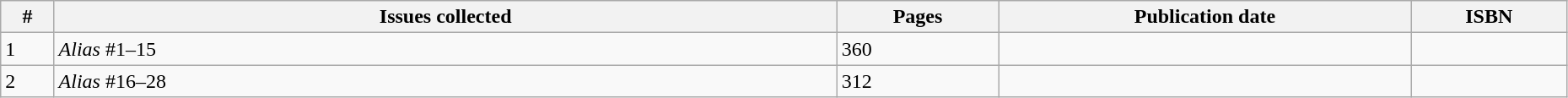<table class="wikitable sortable" width=98%>
<tr>
<th class="unsortable">#</th>
<th class="unsortable" width="50%">Issues collected</th>
<th>Pages</th>
<th>Publication date</th>
<th class="unsortable">ISBN</th>
</tr>
<tr>
<td>1</td>
<td><em>Alias</em> #1–15</td>
<td>360</td>
<td></td>
<td></td>
</tr>
<tr>
<td>2</td>
<td><em>Alias</em> #16–28</td>
<td>312</td>
<td></td>
<td></td>
</tr>
</table>
